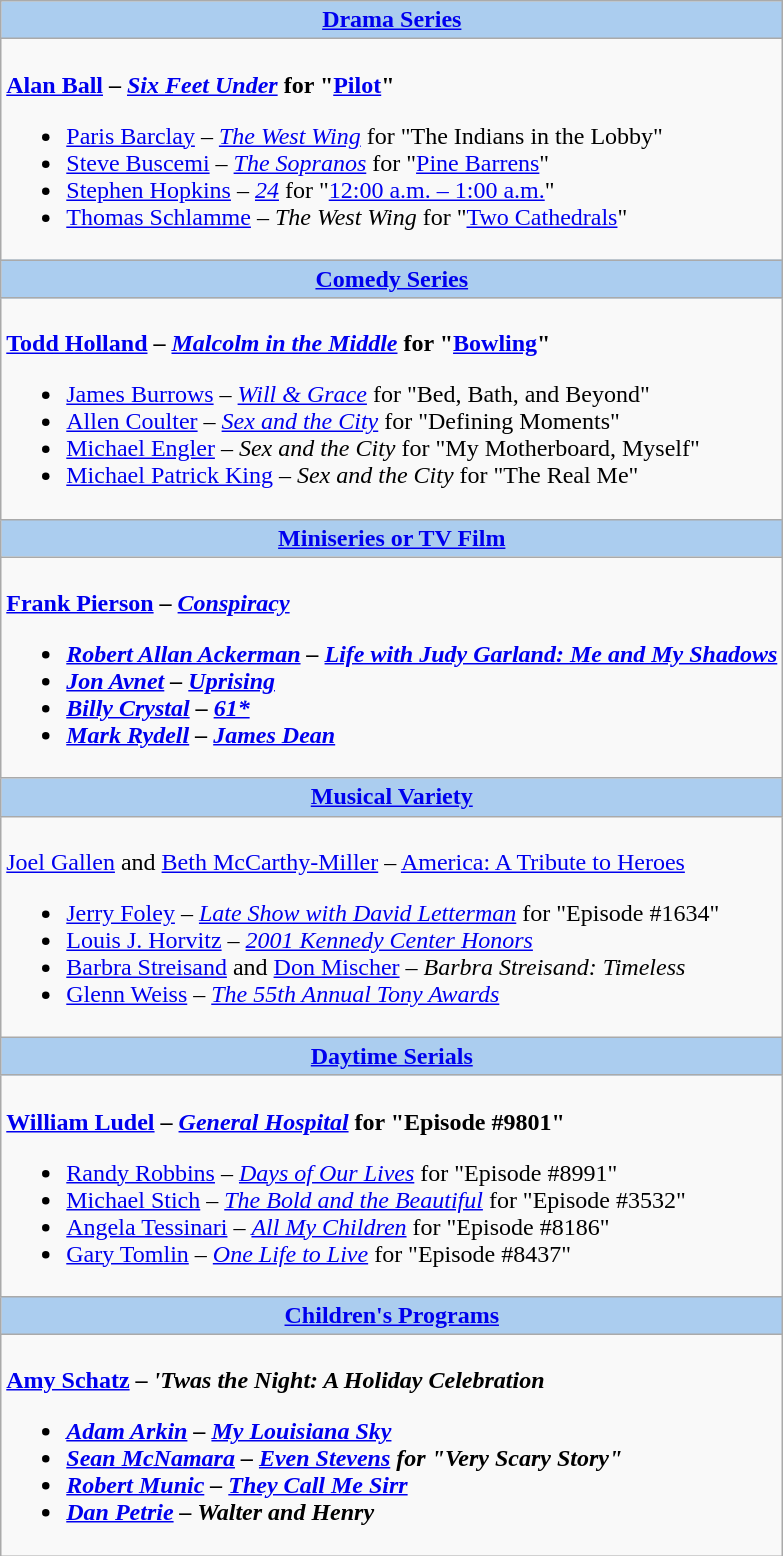<table class=wikitable style="width="100%">
<tr>
<th colspan="2" style="background:#abcdef;"><a href='#'>Drama Series</a></th>
</tr>
<tr>
<td colspan="2" style="vertical-align:top;"><br><strong><a href='#'>Alan Ball</a> – <em><a href='#'>Six Feet Under</a></em> for "<a href='#'>Pilot</a>"</strong><ul><li><a href='#'>Paris Barclay</a> – <em><a href='#'>The West Wing</a></em> for "The Indians in the Lobby"</li><li><a href='#'>Steve Buscemi</a> – <em><a href='#'>The Sopranos</a></em> for "<a href='#'>Pine Barrens</a>"</li><li><a href='#'>Stephen Hopkins</a> – <em><a href='#'>24</a></em> for "<a href='#'>12:00 a.m. – 1:00 a.m.</a>"</li><li><a href='#'>Thomas Schlamme</a> – <em>The West Wing</em> for "<a href='#'>Two Cathedrals</a>"</li></ul></td>
</tr>
<tr>
<th colspan="2" style="background:#abcdef;"><a href='#'>Comedy Series</a></th>
</tr>
<tr>
<td colspan="2" style="vertical-align:top;"><br><strong><a href='#'>Todd Holland</a> – <em><a href='#'>Malcolm in the Middle</a></em> for "<a href='#'>Bowling</a>"</strong><ul><li><a href='#'>James Burrows</a> – <em><a href='#'>Will & Grace</a></em> for "Bed, Bath, and Beyond"</li><li><a href='#'>Allen Coulter</a> – <em><a href='#'>Sex and the City</a></em> for "Defining Moments"</li><li><a href='#'>Michael Engler</a> – <em>Sex and the City</em> for "My Motherboard, Myself"</li><li><a href='#'>Michael Patrick King</a> – <em>Sex and the City</em> for "The Real Me"</li></ul></td>
</tr>
<tr>
<th colspan="2" style="background:#abcdef;"><a href='#'>Miniseries or TV Film</a></th>
</tr>
<tr>
<td colspan="2" style="vertical-align:top;"><br><strong><a href='#'>Frank Pierson</a> – <em><a href='#'>Conspiracy</a><strong><em><ul><li><a href='#'>Robert Allan Ackerman</a> – </em><a href='#'>Life with Judy Garland: Me and My Shadows</a><em></li><li><a href='#'>Jon Avnet</a> – </em><a href='#'>Uprising</a><em></li><li><a href='#'>Billy Crystal</a> – </em><a href='#'>61*</a><em></li><li><a href='#'>Mark Rydell</a> – </em><a href='#'>James Dean</a><em></li></ul></td>
</tr>
<tr>
<th colspan="2" style="background:#abcdef;"><a href='#'>Musical Variety</a></th>
</tr>
<tr>
<td colspan="2" style="vertical-align:top;"><br></strong><a href='#'>Joel Gallen</a> and <a href='#'>Beth McCarthy-Miller</a> – </em><a href='#'>America: A Tribute to Heroes</a></em></strong><ul><li><a href='#'>Jerry Foley</a> – <em><a href='#'>Late Show with David Letterman</a></em> for "Episode #1634"</li><li><a href='#'>Louis J. Horvitz</a> – <em><a href='#'>2001 Kennedy Center Honors</a></em></li><li><a href='#'>Barbra Streisand</a> and <a href='#'>Don Mischer</a> – <em>Barbra Streisand: Timeless</em></li><li><a href='#'>Glenn Weiss</a> – <em><a href='#'>The 55th Annual Tony Awards</a></em></li></ul></td>
</tr>
<tr>
<th colspan="2" style="background:#abcdef;"><a href='#'>Daytime Serials</a></th>
</tr>
<tr>
<td colspan="2" style="vertical-align:top;"><br><strong><a href='#'>William Ludel</a> – <em><a href='#'>General Hospital</a></em> for "Episode #9801"</strong><ul><li><a href='#'>Randy Robbins</a> – <em><a href='#'>Days of Our Lives</a></em> for "Episode #8991"</li><li><a href='#'>Michael Stich</a> – <em><a href='#'>The Bold and the Beautiful</a></em> for "Episode #3532"</li><li><a href='#'>Angela Tessinari</a> – <em><a href='#'>All My Children</a></em> for "Episode #8186"</li><li><a href='#'>Gary Tomlin</a> – <em><a href='#'>One Life to Live</a></em> for "Episode #8437"</li></ul></td>
</tr>
<tr>
<th colspan="2" style="background:#abcdef;"><a href='#'>Children's Programs</a></th>
</tr>
<tr>
<td colspan="2" style="vertical-align:top;"><br><strong><a href='#'>Amy Schatz</a> – <em> 'Twas the Night: A Holiday Celebration<strong><em><ul><li><a href='#'>Adam Arkin</a> – </em><a href='#'>My Louisiana Sky</a><em></li><li><a href='#'>Sean McNamara</a> – </em><a href='#'>Even Stevens</a><em> for "Very Scary Story"</li><li><a href='#'>Robert Munic</a> – </em><a href='#'>They Call Me Sirr</a><em></li><li><a href='#'>Dan Petrie</a> – </em>Walter and Henry<em></li></ul></td>
</tr>
</table>
